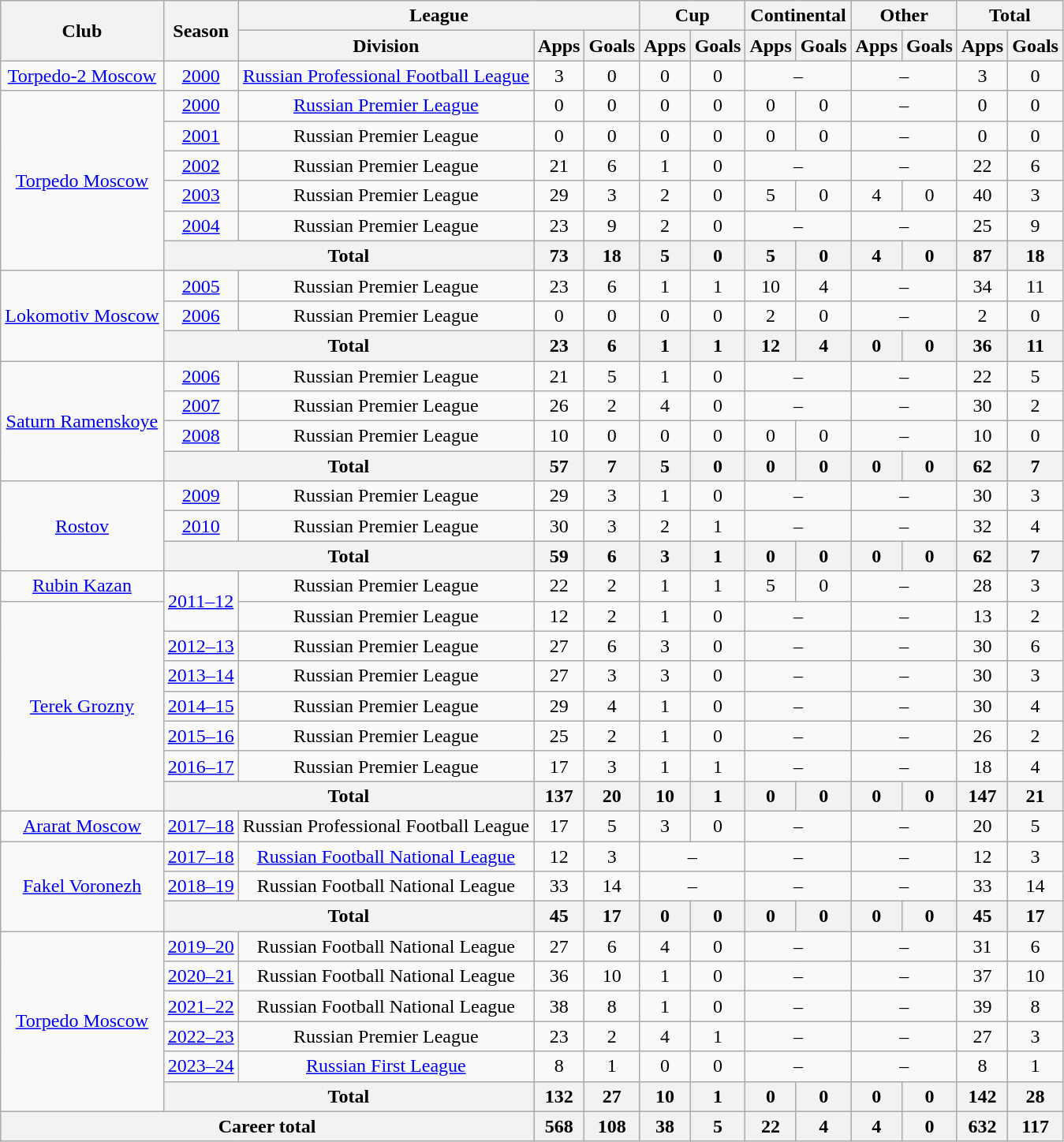<table class="wikitable" style="text-align: center;">
<tr>
<th rowspan=2>Club</th>
<th rowspan=2>Season</th>
<th colspan=3>League</th>
<th colspan=2>Cup</th>
<th colspan=2>Continental</th>
<th colspan=2>Other</th>
<th colspan=2>Total</th>
</tr>
<tr>
<th>Division</th>
<th>Apps</th>
<th>Goals</th>
<th>Apps</th>
<th>Goals</th>
<th>Apps</th>
<th>Goals</th>
<th>Apps</th>
<th>Goals</th>
<th>Apps</th>
<th>Goals</th>
</tr>
<tr>
<td><a href='#'>Torpedo-2 Moscow</a></td>
<td><a href='#'>2000</a></td>
<td><a href='#'>Russian Professional Football League</a></td>
<td>3</td>
<td>0</td>
<td>0</td>
<td>0</td>
<td colspan=2>–</td>
<td colspan=2>–</td>
<td>3</td>
<td>0</td>
</tr>
<tr>
<td rowspan=6><a href='#'>Torpedo Moscow</a></td>
<td><a href='#'>2000</a></td>
<td><a href='#'>Russian Premier League</a></td>
<td>0</td>
<td>0</td>
<td>0</td>
<td>0</td>
<td>0</td>
<td>0</td>
<td colspan=2>–</td>
<td>0</td>
<td>0</td>
</tr>
<tr>
<td><a href='#'>2001</a></td>
<td>Russian Premier League</td>
<td>0</td>
<td>0</td>
<td>0</td>
<td>0</td>
<td>0</td>
<td>0</td>
<td colspan=2>–</td>
<td>0</td>
<td>0</td>
</tr>
<tr>
<td><a href='#'>2002</a></td>
<td>Russian Premier League</td>
<td>21</td>
<td>6</td>
<td>1</td>
<td>0</td>
<td colspan=2>–</td>
<td colspan=2>–</td>
<td>22</td>
<td>6</td>
</tr>
<tr>
<td><a href='#'>2003</a></td>
<td>Russian Premier League</td>
<td>29</td>
<td>3</td>
<td>2</td>
<td>0</td>
<td>5</td>
<td>0</td>
<td>4</td>
<td>0</td>
<td>40</td>
<td>3</td>
</tr>
<tr>
<td><a href='#'>2004</a></td>
<td>Russian Premier League</td>
<td>23</td>
<td>9</td>
<td>2</td>
<td>0</td>
<td colspan=2>–</td>
<td colspan=2>–</td>
<td>25</td>
<td>9</td>
</tr>
<tr>
<th colspan=2>Total</th>
<th>73</th>
<th>18</th>
<th>5</th>
<th>0</th>
<th>5</th>
<th>0</th>
<th>4</th>
<th>0</th>
<th>87</th>
<th>18</th>
</tr>
<tr>
<td rowspan=3><a href='#'>Lokomotiv Moscow</a></td>
<td><a href='#'>2005</a></td>
<td>Russian Premier League</td>
<td>23</td>
<td>6</td>
<td>1</td>
<td>1</td>
<td>10</td>
<td>4</td>
<td colspan=2>–</td>
<td>34</td>
<td>11</td>
</tr>
<tr>
<td><a href='#'>2006</a></td>
<td>Russian Premier League</td>
<td>0</td>
<td>0</td>
<td>0</td>
<td>0</td>
<td>2</td>
<td>0</td>
<td colspan=2>–</td>
<td>2</td>
<td>0</td>
</tr>
<tr>
<th colspan=2>Total</th>
<th>23</th>
<th>6</th>
<th>1</th>
<th>1</th>
<th>12</th>
<th>4</th>
<th>0</th>
<th>0</th>
<th>36</th>
<th>11</th>
</tr>
<tr>
<td rowspan=4><a href='#'>Saturn Ramenskoye</a></td>
<td><a href='#'>2006</a></td>
<td>Russian Premier League</td>
<td>21</td>
<td>5</td>
<td>1</td>
<td>0</td>
<td colspan=2>–</td>
<td colspan=2>–</td>
<td>22</td>
<td>5</td>
</tr>
<tr>
<td><a href='#'>2007</a></td>
<td>Russian Premier League</td>
<td>26</td>
<td>2</td>
<td>4</td>
<td>0</td>
<td colspan=2>–</td>
<td colspan=2>–</td>
<td>30</td>
<td>2</td>
</tr>
<tr>
<td><a href='#'>2008</a></td>
<td>Russian Premier League</td>
<td>10</td>
<td>0</td>
<td>0</td>
<td>0</td>
<td>0</td>
<td>0</td>
<td colspan=2>–</td>
<td>10</td>
<td>0</td>
</tr>
<tr>
<th colspan=2>Total</th>
<th>57</th>
<th>7</th>
<th>5</th>
<th>0</th>
<th>0</th>
<th>0</th>
<th>0</th>
<th>0</th>
<th>62</th>
<th>7</th>
</tr>
<tr>
<td rowspan=3><a href='#'>Rostov</a></td>
<td><a href='#'>2009</a></td>
<td>Russian Premier League</td>
<td>29</td>
<td>3</td>
<td>1</td>
<td>0</td>
<td colspan=2>–</td>
<td colspan=2>–</td>
<td>30</td>
<td>3</td>
</tr>
<tr>
<td><a href='#'>2010</a></td>
<td>Russian Premier League</td>
<td>30</td>
<td>3</td>
<td>2</td>
<td>1</td>
<td colspan=2>–</td>
<td colspan=2>–</td>
<td>32</td>
<td>4</td>
</tr>
<tr>
<th colspan=2>Total</th>
<th>59</th>
<th>6</th>
<th>3</th>
<th>1</th>
<th>0</th>
<th>0</th>
<th>0</th>
<th>0</th>
<th>62</th>
<th>7</th>
</tr>
<tr>
<td><a href='#'>Rubin Kazan</a></td>
<td rowspan=2><a href='#'>2011–12</a></td>
<td>Russian Premier League</td>
<td>22</td>
<td>2</td>
<td>1</td>
<td>1</td>
<td>5</td>
<td>0</td>
<td colspan=2>–</td>
<td>28</td>
<td>3</td>
</tr>
<tr>
<td rowspan=7><a href='#'>Terek Grozny</a></td>
<td>Russian Premier League</td>
<td>12</td>
<td>2</td>
<td>1</td>
<td>0</td>
<td colspan=2>–</td>
<td colspan=2>–</td>
<td>13</td>
<td>2</td>
</tr>
<tr>
<td><a href='#'>2012–13</a></td>
<td>Russian Premier League</td>
<td>27</td>
<td>6</td>
<td>3</td>
<td>0</td>
<td colspan=2>–</td>
<td colspan=2>–</td>
<td>30</td>
<td>6</td>
</tr>
<tr>
<td><a href='#'>2013–14</a></td>
<td>Russian Premier League</td>
<td>27</td>
<td>3</td>
<td>3</td>
<td>0</td>
<td colspan=2>–</td>
<td colspan=2>–</td>
<td>30</td>
<td>3</td>
</tr>
<tr>
<td><a href='#'>2014–15</a></td>
<td>Russian Premier League</td>
<td>29</td>
<td>4</td>
<td>1</td>
<td>0</td>
<td colspan=2>–</td>
<td colspan=2>–</td>
<td>30</td>
<td>4</td>
</tr>
<tr>
<td><a href='#'>2015–16</a></td>
<td>Russian Premier League</td>
<td>25</td>
<td>2</td>
<td>1</td>
<td>0</td>
<td colspan=2>–</td>
<td colspan=2>–</td>
<td>26</td>
<td>2</td>
</tr>
<tr>
<td><a href='#'>2016–17</a></td>
<td>Russian Premier League</td>
<td>17</td>
<td>3</td>
<td>1</td>
<td>1</td>
<td colspan=2>–</td>
<td colspan=2>–</td>
<td>18</td>
<td>4</td>
</tr>
<tr>
<th colspan=2>Total</th>
<th>137</th>
<th>20</th>
<th>10</th>
<th>1</th>
<th>0</th>
<th>0</th>
<th>0</th>
<th>0</th>
<th>147</th>
<th>21</th>
</tr>
<tr>
<td><a href='#'>Ararat Moscow</a></td>
<td><a href='#'>2017–18</a></td>
<td>Russian Professional Football League</td>
<td>17</td>
<td>5</td>
<td>3</td>
<td>0</td>
<td colspan=2>–</td>
<td colspan=2>–</td>
<td>20</td>
<td>5</td>
</tr>
<tr>
<td rowspan="3"><a href='#'>Fakel Voronezh</a></td>
<td><a href='#'>2017–18</a></td>
<td><a href='#'>Russian Football National League</a></td>
<td>12</td>
<td>3</td>
<td colspan="2">–</td>
<td colspan=2>–</td>
<td colspan=2>–</td>
<td>12</td>
<td>3</td>
</tr>
<tr>
<td><a href='#'>2018–19</a></td>
<td>Russian Football National League</td>
<td>33</td>
<td>14</td>
<td colspan="2">–</td>
<td colspan="2">–</td>
<td colspan="2">–</td>
<td>33</td>
<td>14</td>
</tr>
<tr>
<th colspan="2">Total</th>
<th>45</th>
<th>17</th>
<th>0</th>
<th>0</th>
<th>0</th>
<th>0</th>
<th>0</th>
<th>0</th>
<th>45</th>
<th>17</th>
</tr>
<tr>
<td rowspan="6"><a href='#'>Torpedo Moscow</a></td>
<td><a href='#'>2019–20</a></td>
<td>Russian Football National League</td>
<td>27</td>
<td>6</td>
<td>4</td>
<td>0</td>
<td colspan="2">–</td>
<td colspan="2">–</td>
<td>31</td>
<td>6</td>
</tr>
<tr>
<td><a href='#'>2020–21</a></td>
<td>Russian Football National League</td>
<td>36</td>
<td>10</td>
<td>1</td>
<td>0</td>
<td colspan="2">–</td>
<td colspan="2">–</td>
<td>37</td>
<td>10</td>
</tr>
<tr>
<td><a href='#'>2021–22</a></td>
<td>Russian Football National League</td>
<td>38</td>
<td>8</td>
<td>1</td>
<td>0</td>
<td colspan="2">–</td>
<td colspan="2">–</td>
<td>39</td>
<td>8</td>
</tr>
<tr>
<td><a href='#'>2022–23</a></td>
<td>Russian Premier League</td>
<td>23</td>
<td>2</td>
<td>4</td>
<td>1</td>
<td colspan="2">–</td>
<td colspan="2">–</td>
<td>27</td>
<td>3</td>
</tr>
<tr>
<td><a href='#'>2023–24</a></td>
<td><a href='#'>Russian First League</a></td>
<td>8</td>
<td>1</td>
<td>0</td>
<td>0</td>
<td colspan="2">–</td>
<td colspan="2">–</td>
<td>8</td>
<td>1</td>
</tr>
<tr>
<th colspan="2">Total</th>
<th>132</th>
<th>27</th>
<th>10</th>
<th>1</th>
<th>0</th>
<th>0</th>
<th>0</th>
<th>0</th>
<th>142</th>
<th>28</th>
</tr>
<tr>
<th colspan="3">Career total</th>
<th>568</th>
<th>108</th>
<th>38</th>
<th>5</th>
<th>22</th>
<th>4</th>
<th>4</th>
<th>0</th>
<th>632</th>
<th>117</th>
</tr>
</table>
